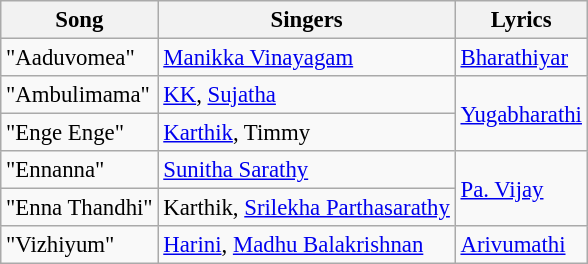<table class="wikitable" style="font-size:95%;">
<tr>
<th>Song</th>
<th>Singers</th>
<th>Lyrics</th>
</tr>
<tr>
<td>"Aaduvomea"</td>
<td><a href='#'>Manikka Vinayagam</a></td>
<td><a href='#'>Bharathiyar</a></td>
</tr>
<tr>
<td>"Ambulimama"</td>
<td><a href='#'>KK</a>, <a href='#'>Sujatha</a></td>
<td rowspan=2><a href='#'>Yugabharathi</a></td>
</tr>
<tr>
<td>"Enge Enge"</td>
<td><a href='#'>Karthik</a>, Timmy</td>
</tr>
<tr>
<td>"Ennanna"</td>
<td><a href='#'>Sunitha Sarathy</a></td>
<td rowspan=2><a href='#'>Pa. Vijay</a></td>
</tr>
<tr>
<td>"Enna Thandhi"</td>
<td>Karthik, <a href='#'>Srilekha Parthasarathy</a></td>
</tr>
<tr>
<td>"Vizhiyum"</td>
<td><a href='#'>Harini</a>, <a href='#'>Madhu Balakrishnan</a></td>
<td><a href='#'>Arivumathi</a></td>
</tr>
</table>
